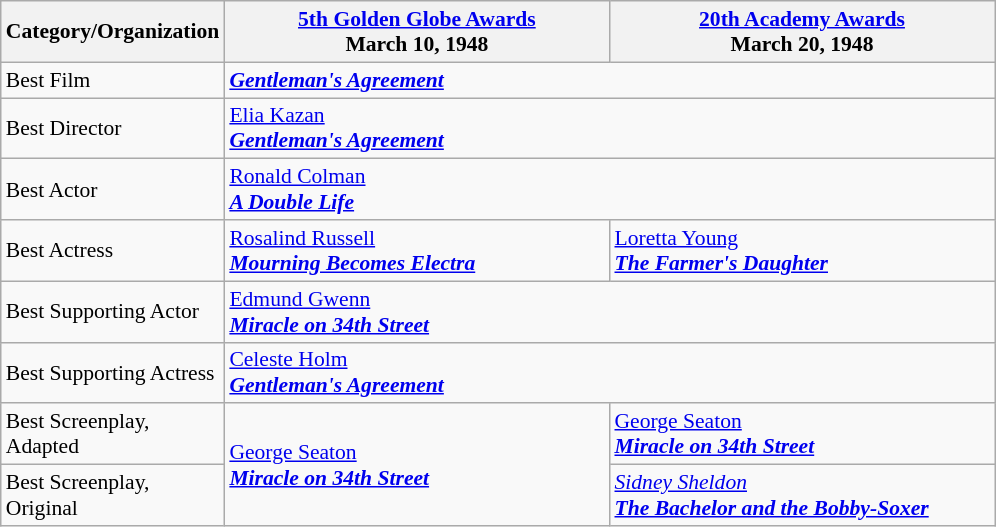<table class="wikitable" style="font-size: 90%;">
<tr>
<th style="width:20px;">Category/Organization</th>
<th " style="width:250px;"><a href='#'>5th Golden Globe Awards</a><br>March 10, 1948</th>
<th style="width:250px;"><a href='#'>20th Academy Awards</a><br> March 20, 1948</th>
</tr>
<tr>
<td>Best Film</td>
<td colspan="2"><strong><em><a href='#'>Gentleman's Agreement</a></em></strong></td>
</tr>
<tr>
<td>Best Director</td>
<td colspan="2"><a href='#'>Elia Kazan</a><br><strong><em><a href='#'>Gentleman's Agreement</a></em></strong></td>
</tr>
<tr>
<td>Best Actor</td>
<td colspan="2"><a href='#'>Ronald Colman</a><br><strong><em><a href='#'>A Double Life</a></em></strong></td>
</tr>
<tr>
<td>Best Actress</td>
<td><a href='#'>Rosalind Russell</a><br><strong><em><a href='#'>Mourning Becomes Electra</a></em></strong></td>
<td><a href='#'>Loretta Young</a><br><strong><em><a href='#'>The Farmer's Daughter</a></em></strong></td>
</tr>
<tr>
<td>Best Supporting Actor</td>
<td colspan="2"><a href='#'>Edmund Gwenn</a><br><strong><em><a href='#'>Miracle on 34th Street</a></em></strong></td>
</tr>
<tr>
<td>Best Supporting Actress</td>
<td colspan="2"><a href='#'>Celeste Holm</a><br><strong><em><a href='#'>Gentleman's Agreement</a></em></strong></td>
</tr>
<tr>
<td>Best Screenplay, Adapted</td>
<td rowspan="2"><a href='#'>George Seaton</a><br><strong><em><a href='#'>Miracle on 34th Street</a></em></strong></td>
<td><a href='#'>George Seaton</a><br><strong><em><a href='#'>Miracle on 34th Street</a></em></strong></td>
</tr>
<tr>
<td>Best Screenplay, Original</td>
<td><em><a href='#'>Sidney Sheldon</a></em><br><strong><em><a href='#'>The Bachelor and the Bobby-Soxer</a></em></strong></td>
</tr>
</table>
